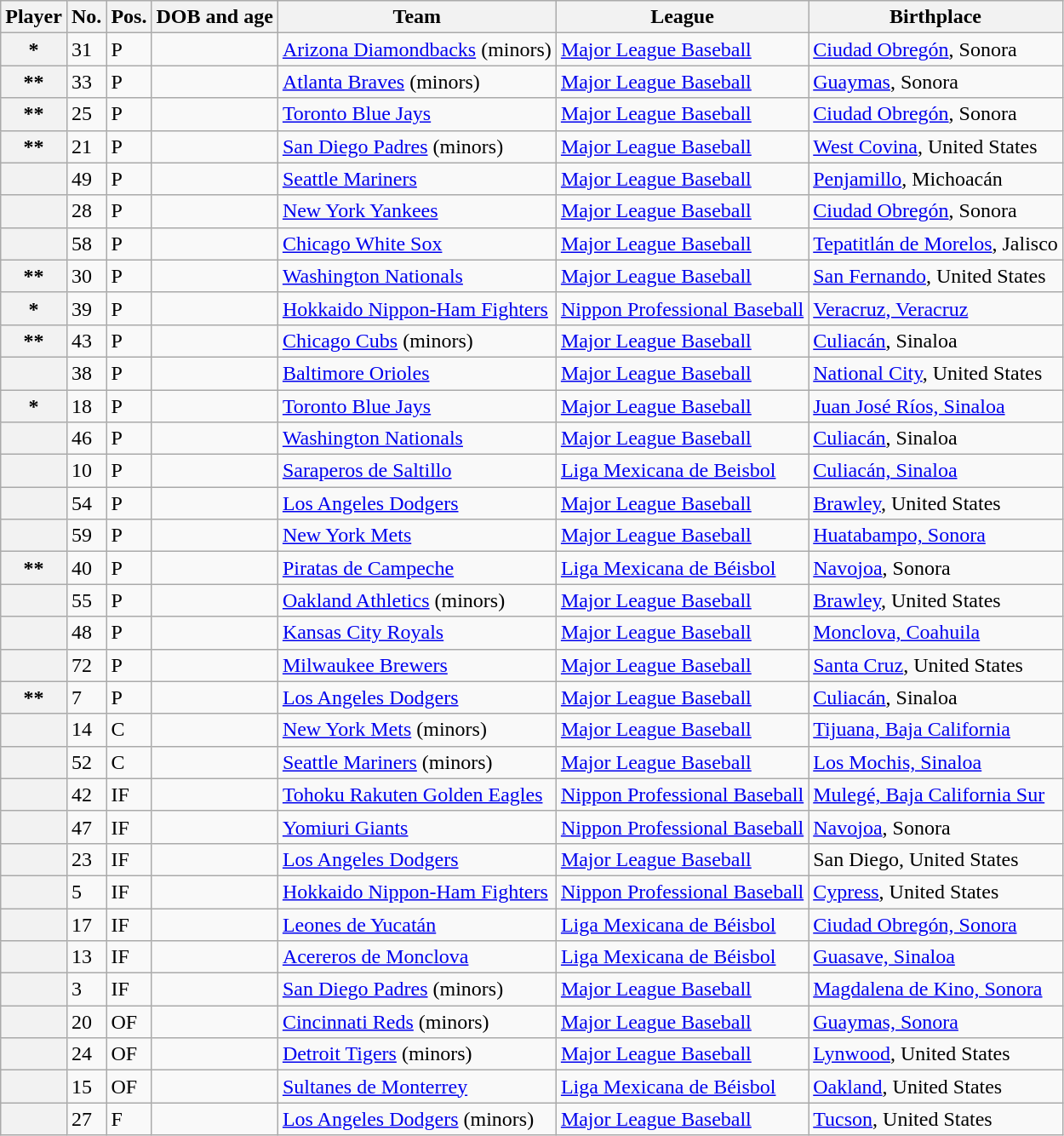<table class="wikitable sortable plainrowheaders">
<tr>
<th scope="col">Player</th>
<th scope="col">No.</th>
<th scope="col">Pos.</th>
<th scope="col">DOB and age</th>
<th scope="col">Team</th>
<th scope="col">League</th>
<th scope="col">Birthplace</th>
</tr>
<tr>
<th scope="row">*</th>
<td>31</td>
<td>P</td>
<td></td>
<td> <a href='#'>Arizona Diamondbacks</a> (minors)</td>
<td><a href='#'>Major League Baseball</a></td>
<td> <a href='#'>Ciudad Obregón</a>, Sonora</td>
</tr>
<tr>
<th scope="row">**</th>
<td>33</td>
<td>P</td>
<td></td>
<td> <a href='#'>Atlanta Braves</a> (minors)</td>
<td><a href='#'>Major League Baseball</a></td>
<td> <a href='#'>Guaymas</a>, Sonora</td>
</tr>
<tr>
<th scope="row">**</th>
<td>25</td>
<td>P</td>
<td></td>
<td> <a href='#'>Toronto Blue Jays</a></td>
<td><a href='#'>Major League Baseball</a></td>
<td> <a href='#'>Ciudad Obregón</a>, Sonora</td>
</tr>
<tr>
<th scope="row">**</th>
<td>21</td>
<td>P</td>
<td></td>
<td> <a href='#'>San Diego Padres</a> (minors)</td>
<td><a href='#'>Major League Baseball</a></td>
<td> <a href='#'>West Covina</a>, United States</td>
</tr>
<tr>
<th scope="row"></th>
<td>49</td>
<td>P</td>
<td></td>
<td> <a href='#'>Seattle Mariners</a></td>
<td><a href='#'>Major League Baseball</a></td>
<td> <a href='#'>Penjamillo</a>, Michoacán</td>
</tr>
<tr>
<th scope="row"></th>
<td>28</td>
<td>P</td>
<td></td>
<td> <a href='#'>New York Yankees</a></td>
<td><a href='#'>Major League Baseball</a></td>
<td> <a href='#'>Ciudad Obregón</a>, Sonora</td>
</tr>
<tr>
<th scope="row"></th>
<td>58</td>
<td>P</td>
<td></td>
<td> <a href='#'>Chicago White Sox</a></td>
<td><a href='#'>Major League Baseball</a></td>
<td> <a href='#'>Tepatitlán de Morelos</a>, Jalisco</td>
</tr>
<tr>
<th scope="row">**</th>
<td>30</td>
<td>P</td>
<td></td>
<td> <a href='#'>Washington Nationals</a></td>
<td><a href='#'>Major League Baseball</a></td>
<td> <a href='#'>San Fernando</a>, United States</td>
</tr>
<tr>
<th scope="row">*</th>
<td>39</td>
<td>P</td>
<td></td>
<td> <a href='#'>Hokkaido Nippon-Ham Fighters</a></td>
<td><a href='#'>Nippon Professional Baseball</a></td>
<td> <a href='#'>Veracruz, Veracruz</a></td>
</tr>
<tr>
<th scope="row">**</th>
<td>43</td>
<td>P</td>
<td></td>
<td> <a href='#'>Chicago Cubs</a> (minors)</td>
<td><a href='#'>Major League Baseball</a></td>
<td> <a href='#'>Culiacán</a>, Sinaloa</td>
</tr>
<tr>
<th scope="row"></th>
<td>38</td>
<td>P</td>
<td></td>
<td> <a href='#'>Baltimore Orioles</a></td>
<td><a href='#'>Major League Baseball</a></td>
<td> <a href='#'>National City</a>, United States</td>
</tr>
<tr>
<th scope="row">*</th>
<td>18</td>
<td>P</td>
<td></td>
<td> <a href='#'>Toronto Blue Jays</a></td>
<td><a href='#'>Major League Baseball</a></td>
<td> <a href='#'>Juan José Ríos, Sinaloa</a></td>
</tr>
<tr>
<th scope="row"></th>
<td>46</td>
<td>P</td>
<td></td>
<td> <a href='#'>Washington Nationals</a></td>
<td><a href='#'>Major League Baseball</a></td>
<td> <a href='#'>Culiacán</a>, Sinaloa</td>
</tr>
<tr>
<th scope="row"></th>
<td>10</td>
<td>P</td>
<td></td>
<td> <a href='#'>Saraperos de Saltillo</a></td>
<td><a href='#'>Liga Mexicana de Beisbol</a></td>
<td> <a href='#'>Culiacán, Sinaloa</a></td>
</tr>
<tr>
<th scope="row"></th>
<td>54</td>
<td>P</td>
<td></td>
<td> <a href='#'>Los Angeles Dodgers</a></td>
<td><a href='#'>Major League Baseball</a></td>
<td> <a href='#'>Brawley</a>, United States</td>
</tr>
<tr>
<th scope="row"></th>
<td>59</td>
<td>P</td>
<td></td>
<td> <a href='#'>New York Mets</a></td>
<td><a href='#'>Major League Baseball</a></td>
<td> <a href='#'>Huatabampo, Sonora</a></td>
</tr>
<tr>
<th scope="row">**</th>
<td>40</td>
<td>P</td>
<td></td>
<td> <a href='#'>Piratas de Campeche</a></td>
<td><a href='#'>Liga Mexicana de Béisbol</a></td>
<td> <a href='#'>Navojoa</a>, Sonora</td>
</tr>
<tr>
<th scope="row"></th>
<td>55</td>
<td>P</td>
<td></td>
<td> <a href='#'>Oakland Athletics</a> (minors)</td>
<td><a href='#'>Major League Baseball</a></td>
<td> <a href='#'>Brawley</a>, United States</td>
</tr>
<tr>
<th scope="row"></th>
<td>48</td>
<td>P</td>
<td></td>
<td> <a href='#'>Kansas City Royals</a></td>
<td><a href='#'>Major League Baseball</a></td>
<td> <a href='#'>Monclova, Coahuila</a></td>
</tr>
<tr>
<th scope="row"></th>
<td>72</td>
<td>P</td>
<td></td>
<td> <a href='#'>Milwaukee Brewers</a></td>
<td><a href='#'>Major League Baseball</a></td>
<td> <a href='#'>Santa Cruz</a>, United States</td>
</tr>
<tr>
<th scope="row">**</th>
<td>7</td>
<td>P</td>
<td></td>
<td> <a href='#'>Los Angeles Dodgers</a></td>
<td><a href='#'>Major League Baseball</a></td>
<td> <a href='#'>Culiacán</a>, Sinaloa</td>
</tr>
<tr>
<th scope="row"></th>
<td>14</td>
<td>C</td>
<td></td>
<td> <a href='#'>New York Mets</a> (minors)</td>
<td><a href='#'>Major League Baseball</a></td>
<td> <a href='#'>Tijuana, Baja California</a></td>
</tr>
<tr>
<th scope="row"></th>
<td>52</td>
<td>C</td>
<td></td>
<td> <a href='#'>Seattle Mariners</a> (minors)</td>
<td><a href='#'>Major League Baseball</a></td>
<td> <a href='#'>Los Mochis, Sinaloa</a></td>
</tr>
<tr>
<th scope="row"></th>
<td>42</td>
<td>IF</td>
<td></td>
<td> <a href='#'>Tohoku Rakuten Golden Eagles</a></td>
<td><a href='#'>Nippon Professional Baseball</a></td>
<td> <a href='#'>Mulegé, Baja California Sur</a></td>
</tr>
<tr>
<th scope="row"></th>
<td>47</td>
<td>IF</td>
<td></td>
<td> <a href='#'>Yomiuri Giants</a></td>
<td><a href='#'>Nippon Professional Baseball</a></td>
<td> <a href='#'>Navojoa</a>, Sonora</td>
</tr>
<tr>
<th scope="row"></th>
<td>23</td>
<td>IF</td>
<td></td>
<td> <a href='#'>Los Angeles Dodgers</a></td>
<td><a href='#'>Major League Baseball</a></td>
<td> San Diego, United States</td>
</tr>
<tr>
<th scope="row"></th>
<td>5</td>
<td>IF</td>
<td></td>
<td> <a href='#'>Hokkaido Nippon-Ham Fighters</a></td>
<td><a href='#'>Nippon Professional Baseball</a></td>
<td> <a href='#'>Cypress</a>, United States</td>
</tr>
<tr>
<th scope="row"></th>
<td>17</td>
<td>IF</td>
<td></td>
<td> <a href='#'>Leones de Yucatán</a></td>
<td><a href='#'>Liga Mexicana de Béisbol</a></td>
<td> <a href='#'>Ciudad Obregón, Sonora</a></td>
</tr>
<tr>
<th scope="row"></th>
<td>13</td>
<td>IF</td>
<td></td>
<td> <a href='#'>Acereros de Monclova</a></td>
<td><a href='#'>Liga Mexicana de Béisbol</a></td>
<td> <a href='#'>Guasave, Sinaloa</a></td>
</tr>
<tr>
<th scope="row"></th>
<td>3</td>
<td>IF</td>
<td></td>
<td> <a href='#'>San Diego Padres</a> (minors)</td>
<td><a href='#'>Major League Baseball</a></td>
<td> <a href='#'>Magdalena de Kino, Sonora</a></td>
</tr>
<tr>
<th scope="row"></th>
<td>20</td>
<td>OF</td>
<td></td>
<td> <a href='#'>Cincinnati Reds</a> (minors)</td>
<td><a href='#'>Major League Baseball</a></td>
<td> <a href='#'> Guaymas, Sonora</a></td>
</tr>
<tr>
<th scope="row"></th>
<td>24</td>
<td>OF</td>
<td></td>
<td> <a href='#'>Detroit Tigers</a> (minors)</td>
<td><a href='#'>Major League Baseball</a></td>
<td> <a href='#'>Lynwood</a>, United States</td>
</tr>
<tr>
<th scope="row"></th>
<td>15</td>
<td>OF</td>
<td></td>
<td> <a href='#'>Sultanes de Monterrey</a></td>
<td><a href='#'>Liga Mexicana de Béisbol</a></td>
<td> <a href='#'>Oakland</a>, United States</td>
</tr>
<tr>
<th scope="row"></th>
<td>27</td>
<td>F</td>
<td></td>
<td> <a href='#'>Los Angeles Dodgers</a> (minors)</td>
<td><a href='#'>Major League Baseball</a></td>
<td> <a href='#'>Tucson</a>, United States</td>
</tr>
</table>
